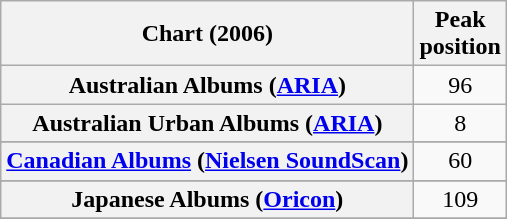<table class="wikitable sortable plainrowheaders" style="text-align:center">
<tr>
<th scope="col">Chart (2006)</th>
<th scope="col">Peak<br>position</th>
</tr>
<tr>
<th scope="row">Australian Albums (<a href='#'>ARIA</a>)</th>
<td>96</td>
</tr>
<tr>
<th scope="row">Australian Urban Albums (<a href='#'>ARIA</a>)</th>
<td>8</td>
</tr>
<tr>
</tr>
<tr>
</tr>
<tr>
</tr>
<tr>
<th scope="row"><a href='#'>Canadian Albums</a> (<a href='#'>Nielsen SoundScan</a>)</th>
<td>60</td>
</tr>
<tr>
</tr>
<tr>
</tr>
<tr>
</tr>
<tr>
</tr>
<tr>
<th scope="row">Japanese Albums (<a href='#'>Oricon</a>)</th>
<td>109</td>
</tr>
<tr>
</tr>
<tr>
</tr>
<tr>
</tr>
<tr>
</tr>
<tr>
</tr>
<tr>
</tr>
<tr>
</tr>
<tr>
</tr>
</table>
